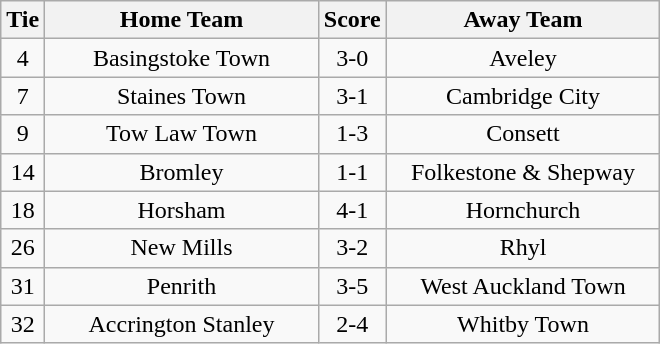<table class="wikitable" style="text-align:center;">
<tr>
<th width=20>Tie</th>
<th width=175>Home Team</th>
<th width=20>Score</th>
<th width=175>Away Team</th>
</tr>
<tr>
<td>4</td>
<td>Basingstoke Town</td>
<td>3-0</td>
<td>Aveley</td>
</tr>
<tr>
<td>7</td>
<td>Staines Town</td>
<td>3-1</td>
<td>Cambridge City</td>
</tr>
<tr>
<td>9</td>
<td>Tow Law Town</td>
<td>1-3</td>
<td>Consett</td>
</tr>
<tr>
<td>14</td>
<td>Bromley</td>
<td>1-1</td>
<td>Folkestone & Shepway</td>
</tr>
<tr>
<td>18</td>
<td>Horsham</td>
<td>4-1</td>
<td>Hornchurch</td>
</tr>
<tr>
<td>26</td>
<td>New Mills</td>
<td>3-2</td>
<td>Rhyl</td>
</tr>
<tr>
<td>31</td>
<td>Penrith</td>
<td>3-5</td>
<td>West Auckland Town</td>
</tr>
<tr>
<td>32</td>
<td>Accrington Stanley</td>
<td>2-4</td>
<td>Whitby Town</td>
</tr>
</table>
